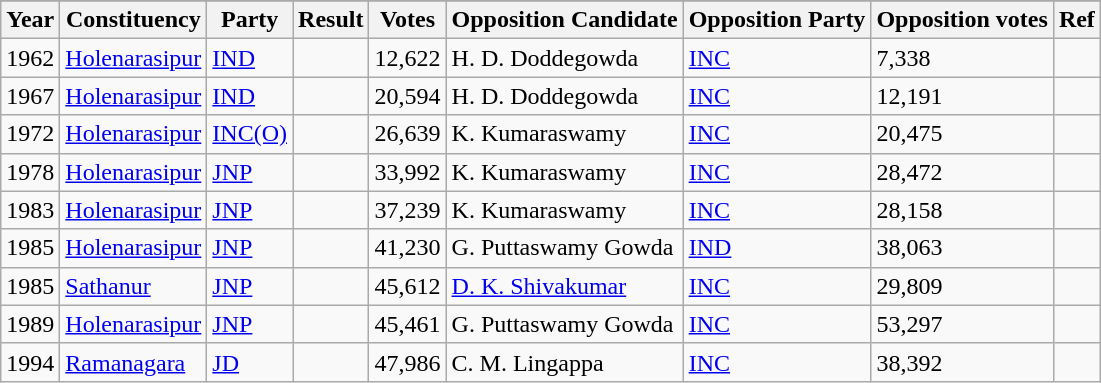<table class="wikitable">
<tr>
</tr>
<tr>
<th>Year</th>
<th>Constituency</th>
<th>Party</th>
<th>Result</th>
<th>Votes</th>
<th>Opposition Candidate</th>
<th>Opposition Party</th>
<th>Opposition votes</th>
<th>Ref</th>
</tr>
<tr>
<td>1962</td>
<td><a href='#'>Holenarasipur</a></td>
<td><a href='#'> IND</a></td>
<td></td>
<td>12,622</td>
<td>H. D. Doddegowda</td>
<td><a href='#'>INC</a></td>
<td>7,338</td>
<td></td>
</tr>
<tr>
<td>1967</td>
<td><a href='#'>Holenarasipur</a></td>
<td><a href='#'>IND</a></td>
<td></td>
<td>20,594</td>
<td>H. D. Doddegowda</td>
<td><a href='#'>INC</a></td>
<td>12,191</td>
<td></td>
</tr>
<tr>
<td>1972</td>
<td><a href='#'>Holenarasipur</a></td>
<td><a href='#'> INC(O)</a></td>
<td></td>
<td>26,639</td>
<td>K. Kumaraswamy</td>
<td><a href='#'>INC</a></td>
<td>20,475</td>
<td></td>
</tr>
<tr>
<td>1978</td>
<td><a href='#'>Holenarasipur</a></td>
<td><a href='#'>JNP</a></td>
<td></td>
<td>33,992</td>
<td>K. Kumaraswamy</td>
<td><a href='#'>INC</a></td>
<td>28,472</td>
<td></td>
</tr>
<tr>
<td>1983</td>
<td><a href='#'>Holenarasipur</a></td>
<td><a href='#'>JNP</a></td>
<td></td>
<td>37,239</td>
<td>K. Kumaraswamy</td>
<td><a href='#'>INC</a></td>
<td>28,158</td>
<td></td>
</tr>
<tr>
<td>1985</td>
<td><a href='#'>Holenarasipur</a></td>
<td><a href='#'>JNP</a></td>
<td></td>
<td>41,230</td>
<td>G. Puttaswamy Gowda</td>
<td><a href='#'>IND</a></td>
<td>38,063</td>
<td></td>
</tr>
<tr>
<td>1985</td>
<td><a href='#'>Sathanur</a></td>
<td><a href='#'>JNP</a></td>
<td></td>
<td>45,612</td>
<td><a href='#'>D. K. Shivakumar</a></td>
<td><a href='#'>INC</a></td>
<td>29,809</td>
<td></td>
</tr>
<tr>
<td>1989</td>
<td><a href='#'>Holenarasipur</a></td>
<td><a href='#'>JNP</a></td>
<td></td>
<td>45,461</td>
<td>G. Puttaswamy Gowda</td>
<td><a href='#'>INC</a></td>
<td>53,297</td>
<td></td>
</tr>
<tr>
<td>1994</td>
<td><a href='#'>Ramanagara</a></td>
<td><a href='#'>JD</a></td>
<td></td>
<td>47,986</td>
<td>C. M. Lingappa</td>
<td><a href='#'>INC</a></td>
<td>38,392</td>
<td></td>
</tr>
</table>
